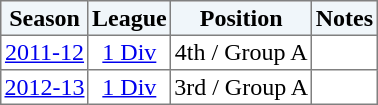<table border="1" cellpadding="2" style="border-collapse:collapse; text-align:center; font-size:normal;">
<tr style="background:#f0f6fa;">
<th>Season</th>
<th>League</th>
<th>Position</th>
<th>Notes</th>
</tr>
<tr>
<td><a href='#'>2011-12</a></td>
<td><a href='#'>1 Div</a></td>
<td>4th / Group A</td>
<td></td>
</tr>
<tr>
<td><a href='#'>2012-13</a></td>
<td><a href='#'>1 Div</a></td>
<td>3rd / Group A</td>
<td></td>
</tr>
</table>
